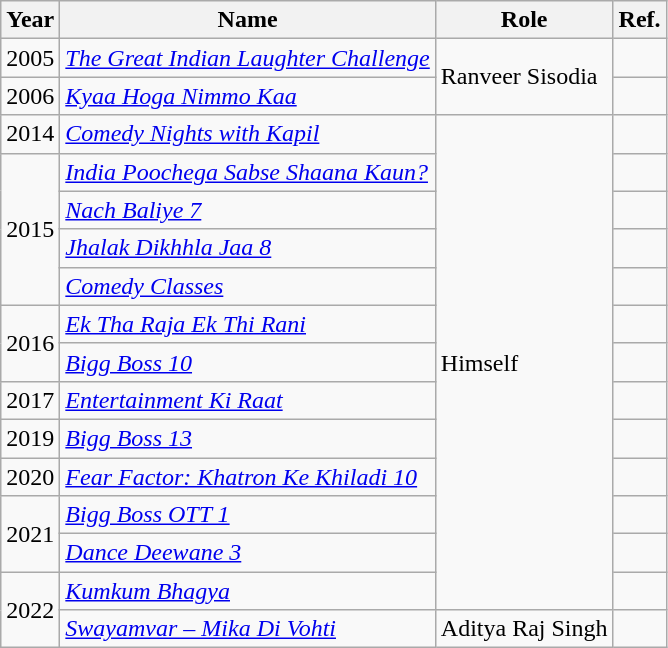<table class="wikitable">
<tr>
<th>Year</th>
<th>Name</th>
<th>Role</th>
<th>Ref.</th>
</tr>
<tr>
<td>2005</td>
<td><em><a href='#'>The Great Indian Laughter Challenge</a></em></td>
<td rowspan="2">Ranveer Sisodia</td>
<td></td>
</tr>
<tr>
<td>2006</td>
<td><em><a href='#'>Kyaa Hoga Nimmo Kaa</a></em></td>
<td></td>
</tr>
<tr>
<td>2014</td>
<td><em><a href='#'>Comedy Nights with Kapil</a></em></td>
<td rowspan="13">Himself</td>
<td></td>
</tr>
<tr>
<td rowspan="4">2015</td>
<td><em><a href='#'>India Poochega Sabse Shaana Kaun?</a></em></td>
<td></td>
</tr>
<tr>
<td><em><a href='#'>Nach Baliye 7</a></em></td>
<td></td>
</tr>
<tr>
<td><em><a href='#'>Jhalak Dikhhla Jaa 8</a></em></td>
<td></td>
</tr>
<tr>
<td><em><a href='#'>Comedy Classes</a></em></td>
<td></td>
</tr>
<tr>
<td rowspan="2">2016</td>
<td><em><a href='#'>Ek Tha Raja Ek Thi Rani</a></em></td>
<td></td>
</tr>
<tr>
<td><em><a href='#'>Bigg Boss 10</a></em></td>
<td></td>
</tr>
<tr>
<td>2017</td>
<td><em><a href='#'>Entertainment Ki Raat</a></em></td>
<td></td>
</tr>
<tr>
<td>2019</td>
<td><em><a href='#'>Bigg Boss 13</a></em></td>
<td></td>
</tr>
<tr>
<td>2020</td>
<td><em><a href='#'>Fear Factor: Khatron Ke Khiladi 10</a></em></td>
<td></td>
</tr>
<tr>
<td rowspan="2">2021</td>
<td><em><a href='#'>Bigg Boss OTT 1</a></em></td>
<td></td>
</tr>
<tr>
<td><em><a href='#'>Dance Deewane 3</a></em></td>
<td></td>
</tr>
<tr>
<td rowspan="2">2022</td>
<td><em><a href='#'>Kumkum Bhagya</a></em></td>
<td></td>
</tr>
<tr>
<td><em><a href='#'>Swayamvar – Mika Di Vohti</a></em></td>
<td>Aditya Raj Singh</td>
<td></td>
</tr>
</table>
